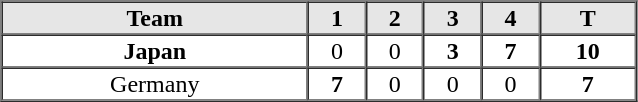<table border=1 cellspacing=0 width=425 style="margin-left:3em;">
<tr style="text-align:center; background-color:#e6e6e6;">
<th>Team</th>
<th>1</th>
<th>2</th>
<th>3</th>
<th>4</th>
<th>T</th>
</tr>
<tr style="text-align:center">
<th> Japan</th>
<td>0</td>
<td>0</td>
<td><strong>3</strong></td>
<td><strong>7</strong></td>
<th>10</th>
</tr>
<tr style="text-align:center">
<td> Germany</td>
<td><strong>7</strong></td>
<td>0</td>
<td>0</td>
<td>0</td>
<th>7</th>
</tr>
</table>
